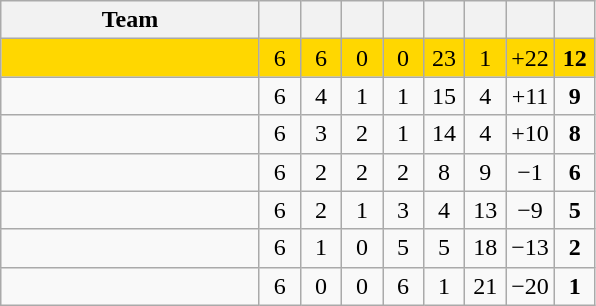<table class="wikitable" style="text-align:center">
<tr>
<th width=165>Team</th>
<th width=20></th>
<th width=20></th>
<th width=20></th>
<th width=20></th>
<th width=20></th>
<th width=20></th>
<th width=20></th>
<th width=20></th>
</tr>
<tr align=center bgcolor=gold>
<td align=left></td>
<td>6</td>
<td>6</td>
<td>0</td>
<td>0</td>
<td>23</td>
<td>1</td>
<td>+22</td>
<td><strong>12</strong></td>
</tr>
<tr align=center>
<td align=left></td>
<td>6</td>
<td>4</td>
<td>1</td>
<td>1</td>
<td>15</td>
<td>4</td>
<td>+11</td>
<td><strong>9</strong></td>
</tr>
<tr align=center>
<td align=left></td>
<td>6</td>
<td>3</td>
<td>2</td>
<td>1</td>
<td>14</td>
<td>4</td>
<td>+10</td>
<td><strong>8</strong></td>
</tr>
<tr align=center>
<td align=left></td>
<td>6</td>
<td>2</td>
<td>2</td>
<td>2</td>
<td>8</td>
<td>9</td>
<td>−1</td>
<td><strong>6</strong></td>
</tr>
<tr align=center>
<td align=left></td>
<td>6</td>
<td>2</td>
<td>1</td>
<td>3</td>
<td>4</td>
<td>13</td>
<td>−9</td>
<td><strong>5</strong></td>
</tr>
<tr align=center>
<td align=left></td>
<td>6</td>
<td>1</td>
<td>0</td>
<td>5</td>
<td>5</td>
<td>18</td>
<td>−13</td>
<td><strong>2</strong></td>
</tr>
<tr align=center>
<td align=left></td>
<td>6</td>
<td>0</td>
<td>0</td>
<td>6</td>
<td>1</td>
<td>21</td>
<td>−20</td>
<td><strong>1</strong></td>
</tr>
</table>
